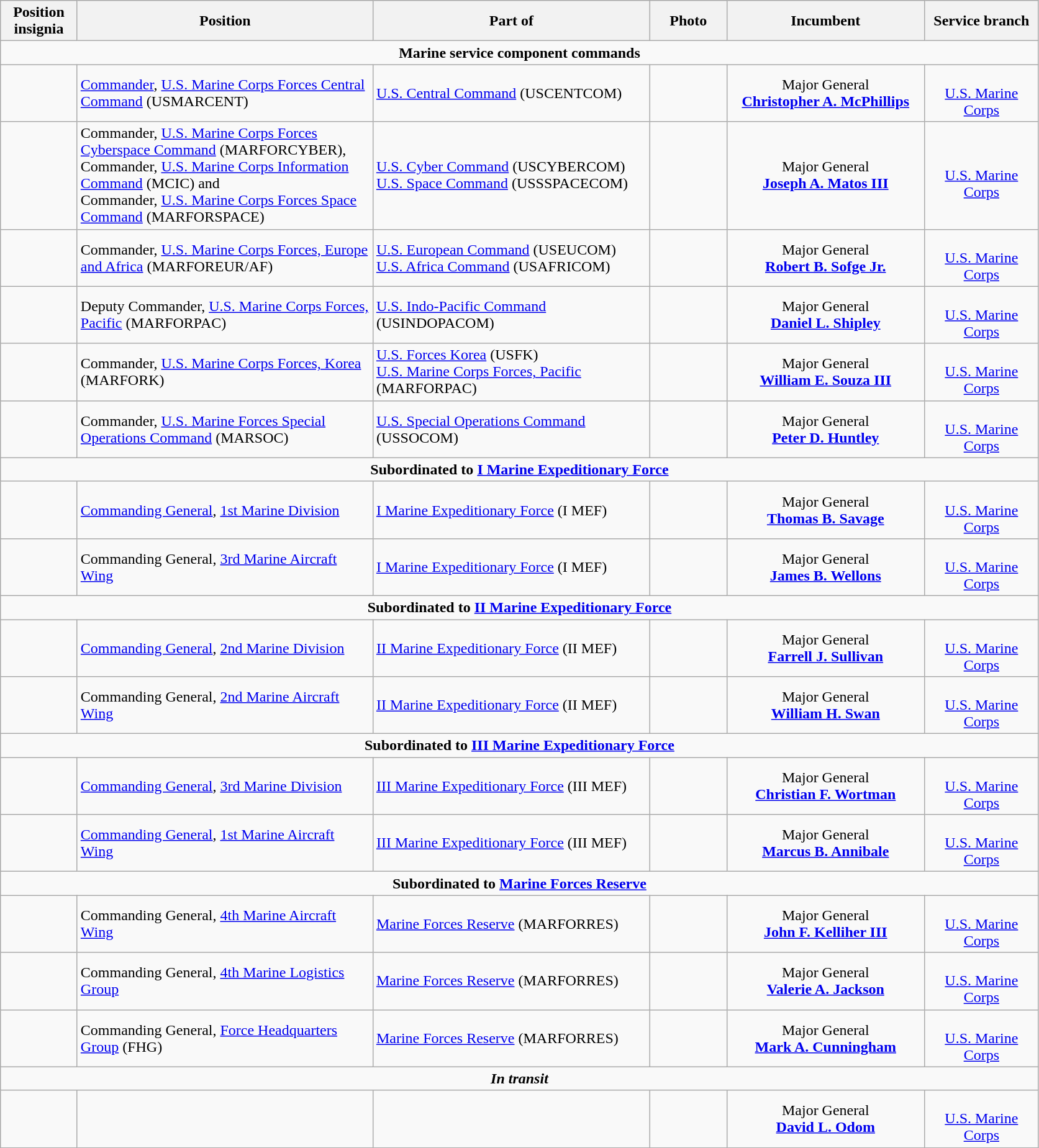<table class="wikitable">
<tr>
<th width="75" style="text-align:center">Position insignia</th>
<th width="310" style="text-align:center">Position</th>
<th width="290" style="text-align:center">Part of</th>
<th width="75" style="text-align:center">Photo</th>
<th width="205" style="text-align:center">Incumbent</th>
<th width="115" style="text-align:center">Service branch</th>
</tr>
<tr>
<td colspan="6" style="text-align:center"><strong>Marine service component commands</strong></td>
</tr>
<tr>
<td></td>
<td><a href='#'>Commander</a>, <a href='#'>U.S. Marine Corps Forces Central Command</a> (USMARCENT)</td>
<td> <a href='#'>U.S. Central Command</a> (USCENTCOM)</td>
<td></td>
<td style="text-align:center">Major General<br><strong><a href='#'>Christopher A. McPhillips</a></strong></td>
<td style="text-align:center"><br><a href='#'>U.S. Marine Corps</a></td>
</tr>
<tr>
<td> </td>
<td>Commander, <a href='#'>U.S. Marine Corps Forces Cyberspace Command</a> (MARFORCYBER),<br>Commander, <a href='#'>U.S. Marine Corps Information Command</a> (MCIC) and<br>Commander, <a href='#'>U.S. Marine Corps Forces Space Command</a> (MARFORSPACE)</td>
<td> <a href='#'>U.S. Cyber Command</a> (USCYBERCOM)<br> <a href='#'>U.S. Space Command</a> (USSSPACECOM)</td>
<td></td>
<td style="text-align:center">Major General<br><strong><a href='#'>Joseph A. Matos III</a></strong></td>
<td style="text-align:center"><br><a href='#'>U.S. Marine Corps</a></td>
</tr>
<tr>
<td></td>
<td>Commander, <a href='#'>U.S. Marine Corps Forces, Europe and Africa</a> (MARFOREUR/AF)</td>
<td> <a href='#'>U.S. European Command</a> (USEUCOM)<br> <a href='#'>U.S. Africa Command</a> (USAFRICOM)</td>
<td></td>
<td style="text-align:center">Major General<br><strong><a href='#'>Robert B. Sofge Jr.</a></strong></td>
<td style="text-align:center"><br><a href='#'>U.S. Marine Corps</a></td>
</tr>
<tr>
<td></td>
<td>Deputy Commander, <a href='#'>U.S. Marine Corps Forces, Pacific</a> (MARFORPAC)</td>
<td> <a href='#'>U.S. Indo-Pacific Command</a> (USINDOPACOM)</td>
<td></td>
<td style="text-align:center">Major General<br><strong><a href='#'>Daniel L. Shipley</a></strong></td>
<td style="text-align:center"><br><a href='#'>U.S. Marine Corps</a></td>
</tr>
<tr>
<td></td>
<td>Commander, <a href='#'>U.S. Marine Corps Forces, Korea</a> (MARFORK)</td>
<td> <a href='#'>U.S. Forces Korea</a> (USFK)<br> <a href='#'>U.S. Marine Corps Forces, Pacific</a> (MARFORPAC)</td>
<td></td>
<td style="text-align:center">Major General<br><strong><a href='#'>William E. Souza III</a></strong></td>
<td style="text-align:center"><br><a href='#'>U.S. Marine Corps</a></td>
</tr>
<tr>
<td></td>
<td>Commander, <a href='#'>U.S. Marine Forces Special Operations Command</a> (MARSOC)</td>
<td> <a href='#'>U.S. Special Operations Command</a> (USSOCOM)</td>
<td></td>
<td style="text-align:center">Major General<br><strong><a href='#'>Peter D. Huntley</a></strong></td>
<td style="text-align:center"><br><a href='#'>U.S. Marine Corps</a></td>
</tr>
<tr>
<td colspan="6" style="text-align:center"><strong>Subordinated to <a href='#'>I Marine Expeditionary Force</a></strong></td>
</tr>
<tr>
<td></td>
<td><a href='#'>Commanding General</a>, <a href='#'>1st Marine Division</a></td>
<td> <a href='#'>I Marine Expeditionary Force</a> (I MEF)</td>
<td></td>
<td style="text-align:center">Major General<br><strong><a href='#'>Thomas B. Savage</a></strong></td>
<td style="text-align:center"><br><a href='#'>U.S. Marine Corps</a></td>
</tr>
<tr>
<td></td>
<td>Commanding General, <a href='#'>3rd Marine Aircraft Wing</a></td>
<td> <a href='#'>I Marine Expeditionary Force</a> (I MEF)</td>
<td></td>
<td style="text-align:center">Major General<br><strong><a href='#'>James B. Wellons</a></strong></td>
<td style="text-align:center"><br><a href='#'>U.S. Marine Corps</a></td>
</tr>
<tr>
<td colspan="6" style="text-align:center"><strong>Subordinated to <a href='#'>II Marine Expeditionary Force</a></strong></td>
</tr>
<tr>
<td></td>
<td><a href='#'>Commanding General</a>, <a href='#'>2nd Marine Division</a></td>
<td> <a href='#'>II Marine Expeditionary Force</a> (II MEF)</td>
<td></td>
<td style="text-align:center">Major General<br><strong><a href='#'>Farrell J. Sullivan</a></strong></td>
<td style="text-align:center"><br><a href='#'>U.S. Marine Corps</a></td>
</tr>
<tr>
<td></td>
<td>Commanding General, <a href='#'>2nd Marine Aircraft Wing</a></td>
<td> <a href='#'>II Marine Expeditionary Force</a> (II MEF)</td>
<td></td>
<td style="text-align:center">Major General<br><strong><a href='#'>William H. Swan</a></strong></td>
<td style="text-align:center"><br><a href='#'>U.S. Marine Corps</a></td>
</tr>
<tr>
<td colspan="6" style="text-align:center"><strong>Subordinated to <a href='#'>III Marine Expeditionary Force</a></strong></td>
</tr>
<tr>
<td></td>
<td><a href='#'>Commanding General</a>, <a href='#'>3rd Marine Division</a></td>
<td> <a href='#'>III Marine Expeditionary Force</a> (III MEF)</td>
<td></td>
<td style="text-align:center">Major General<br><strong><a href='#'>Christian F. Wortman</a></strong></td>
<td style="text-align:center"><br><a href='#'>U.S. Marine Corps</a></td>
</tr>
<tr>
<td></td>
<td><a href='#'>Commanding General</a>, <a href='#'>1st Marine Aircraft Wing</a></td>
<td> <a href='#'>III Marine Expeditionary Force</a> (III MEF)</td>
<td></td>
<td style="text-align:center">Major General<br><strong><a href='#'>Marcus B. Annibale</a></strong></td>
<td style="text-align:center"><br><a href='#'>U.S. Marine Corps</a></td>
</tr>
<tr>
<td colspan="6" style="text-align:center"><strong>Subordinated to <a href='#'>Marine Forces Reserve</a></strong></td>
</tr>
<tr>
<td></td>
<td>Commanding General, <a href='#'>4th Marine Aircraft Wing</a></td>
<td> <a href='#'>Marine Forces Reserve</a> (MARFORRES)</td>
<td></td>
<td style="text-align:center">Major General<br><strong><a href='#'>John F. Kelliher III</a></strong></td>
<td style="text-align:center"><br><a href='#'>U.S. Marine Corps</a></td>
</tr>
<tr>
<td></td>
<td>Commanding General, <a href='#'>4th Marine Logistics Group</a></td>
<td> <a href='#'>Marine Forces Reserve</a> (MARFORRES)</td>
<td></td>
<td style="text-align:center">Major General<br><strong><a href='#'>Valerie A. Jackson</a></strong></td>
<td style="text-align:center"><br><a href='#'>U.S. Marine Corps</a></td>
</tr>
<tr>
<td></td>
<td>Commanding General, <a href='#'>Force Headquarters Group</a> (FHG)</td>
<td> <a href='#'>Marine Forces Reserve</a> (MARFORRES)</td>
<td></td>
<td style="text-align:center">Major General<br><strong><a href='#'>Mark A. Cunningham</a></strong></td>
<td style="text-align:center"><br><a href='#'>U.S. Marine Corps</a></td>
</tr>
<tr>
<td colspan="6" style="text-align:center"><strong><em>In transit</em></strong></td>
</tr>
<tr>
<td></td>
<td></td>
<td></td>
<td></td>
<td style="text-align:center">Major General<br><strong><a href='#'>David L. Odom</a></strong></td>
<td style="text-align:center"><br><a href='#'>U.S. Marine Corps</a></td>
</tr>
</table>
